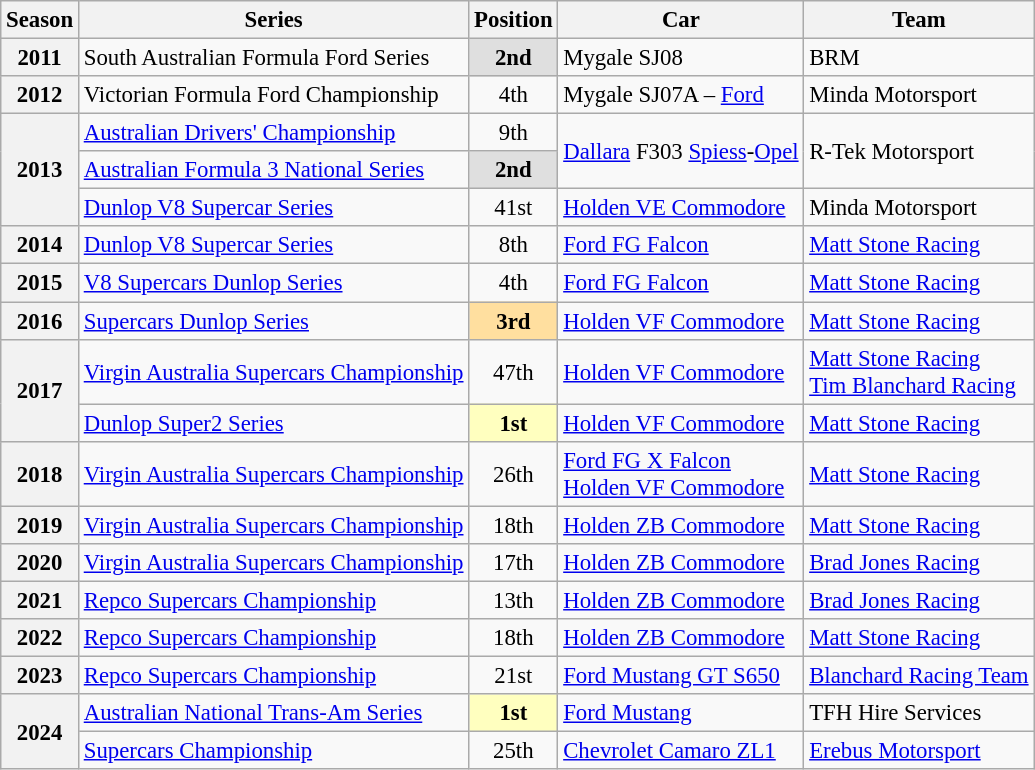<table class="wikitable" style="font-size: 95%;">
<tr>
<th>Season</th>
<th>Series</th>
<th>Position</th>
<th>Car</th>
<th>Team</th>
</tr>
<tr>
<th>2011</th>
<td>South Australian Formula Ford Series</td>
<td align="center" style= "background: #dfdfdf"><strong>2nd</strong></td>
<td>Mygale SJ08</td>
<td>BRM</td>
</tr>
<tr>
<th>2012</th>
<td>Victorian Formula Ford Championship</td>
<td align="center">4th</td>
<td>Mygale SJ07A – <a href='#'>Ford</a></td>
<td>Minda Motorsport</td>
</tr>
<tr>
<th rowspan=3>2013</th>
<td><a href='#'>Australian Drivers' Championship</a></td>
<td align="center" style=>9th</td>
<td rowspan=2><a href='#'>Dallara</a> F303 <a href='#'>Spiess</a>-<a href='#'>Opel</a></td>
<td rowspan=2>R-Tek Motorsport</td>
</tr>
<tr>
<td><a href='#'>Australian Formula 3 National Series</a></td>
<td align="center" style= "background: #dfdfdf"><strong>2nd</strong></td>
</tr>
<tr>
<td><a href='#'>Dunlop V8 Supercar Series</a></td>
<td align="center">41st</td>
<td><a href='#'>Holden VE Commodore</a></td>
<td>Minda Motorsport</td>
</tr>
<tr>
<th>2014</th>
<td><a href='#'>Dunlop V8 Supercar Series</a></td>
<td align="center">8th</td>
<td><a href='#'>Ford FG Falcon</a></td>
<td><a href='#'>Matt Stone Racing</a></td>
</tr>
<tr>
<th>2015</th>
<td><a href='#'>V8 Supercars Dunlop Series</a></td>
<td align="center">4th</td>
<td><a href='#'>Ford FG Falcon</a></td>
<td><a href='#'>Matt Stone Racing</a></td>
</tr>
<tr>
<th>2016</th>
<td><a href='#'>Supercars Dunlop Series</a></td>
<td align="center" style="background: #ffdf9f"><strong>3rd</strong></td>
<td><a href='#'>Holden VF Commodore</a></td>
<td><a href='#'>Matt Stone Racing</a></td>
</tr>
<tr>
<th rowspan=2>2017</th>
<td><a href='#'>Virgin Australia Supercars Championship</a></td>
<td align="center">47th</td>
<td><a href='#'>Holden VF Commodore</a></td>
<td><a href='#'>Matt Stone Racing</a><br><a href='#'>Tim Blanchard Racing</a></td>
</tr>
<tr>
<td><a href='#'>Dunlop Super2 Series</a></td>
<td align="center" style="background: #ffffbf"><strong>1st</strong></td>
<td><a href='#'>Holden VF Commodore</a></td>
<td><a href='#'>Matt Stone Racing</a></td>
</tr>
<tr>
<th>2018</th>
<td><a href='#'>Virgin Australia Supercars Championship</a></td>
<td align="center">26th</td>
<td><a href='#'>Ford FG X Falcon</a><br><a href='#'>Holden VF Commodore</a></td>
<td><a href='#'>Matt Stone Racing</a></td>
</tr>
<tr>
<th>2019</th>
<td><a href='#'>Virgin Australia Supercars Championship</a></td>
<td align="center">18th</td>
<td><a href='#'>Holden ZB Commodore</a></td>
<td><a href='#'>Matt Stone Racing</a></td>
</tr>
<tr>
<th>2020</th>
<td><a href='#'>Virgin Australia Supercars Championship</a></td>
<td align="center">17th</td>
<td><a href='#'>Holden ZB Commodore</a></td>
<td><a href='#'>Brad Jones Racing</a></td>
</tr>
<tr>
<th>2021</th>
<td><a href='#'>Repco Supercars Championship</a></td>
<td align= "center">13th</td>
<td><a href='#'>Holden ZB Commodore</a></td>
<td><a href='#'>Brad Jones Racing</a></td>
</tr>
<tr>
<th>2022</th>
<td><a href='#'>Repco Supercars Championship</a></td>
<td align = "center">18th</td>
<td><a href='#'>Holden ZB Commodore</a></td>
<td><a href='#'>Matt Stone Racing</a></td>
</tr>
<tr>
<th>2023</th>
<td><a href='#'>Repco Supercars Championship</a></td>
<td align = "center">21st</td>
<td><a href='#'>Ford Mustang GT S650</a></td>
<td><a href='#'>Blanchard Racing Team</a></td>
</tr>
<tr>
<th rowspan=2>2024</th>
<td><a href='#'>Australian National Trans-Am Series</a></td>
<td align="center" style="background: #ffffbf"><strong>1st</strong></td>
<td><a href='#'>Ford Mustang</a></td>
<td>TFH Hire Services</td>
</tr>
<tr>
<td><a href='#'>Supercars Championship</a></td>
<td align = "center">25th</td>
<td><a href='#'>Chevrolet Camaro ZL1</a></td>
<td><a href='#'>Erebus Motorsport</a></td>
</tr>
</table>
